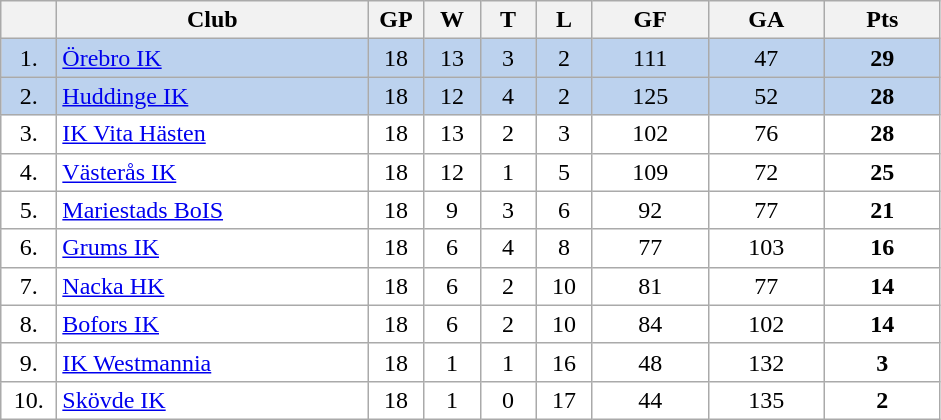<table class="wikitable">
<tr>
<th width="30"></th>
<th width="200">Club</th>
<th width="30">GP</th>
<th width="30">W</th>
<th width="30">T</th>
<th width="30">L</th>
<th width="70">GF</th>
<th width="70">GA</th>
<th width="70">Pts</th>
</tr>
<tr bgcolor="#BCD2EE" align="center">
<td>1.</td>
<td align="left"><a href='#'>Örebro IK</a></td>
<td>18</td>
<td>13</td>
<td>3</td>
<td>2</td>
<td>111</td>
<td>47</td>
<td><strong>29</strong></td>
</tr>
<tr bgcolor="#BCD2EE" align="center">
<td>2.</td>
<td align="left"><a href='#'>Huddinge IK</a></td>
<td>18</td>
<td>12</td>
<td>4</td>
<td>2</td>
<td>125</td>
<td>52</td>
<td><strong>28</strong></td>
</tr>
<tr bgcolor="#FFFFFF" align="center">
<td>3.</td>
<td align="left"><a href='#'>IK Vita Hästen</a></td>
<td>18</td>
<td>13</td>
<td>2</td>
<td>3</td>
<td>102</td>
<td>76</td>
<td><strong>28</strong></td>
</tr>
<tr bgcolor="#FFFFFF" align="center">
<td>4.</td>
<td align="left"><a href='#'>Västerås IK</a></td>
<td>18</td>
<td>12</td>
<td>1</td>
<td>5</td>
<td>109</td>
<td>72</td>
<td><strong>25</strong></td>
</tr>
<tr bgcolor="#FFFFFF" align="center">
<td>5.</td>
<td align="left"><a href='#'>Mariestads BoIS</a></td>
<td>18</td>
<td>9</td>
<td>3</td>
<td>6</td>
<td>92</td>
<td>77</td>
<td><strong>21</strong></td>
</tr>
<tr bgcolor="#FFFFFF" align="center">
<td>6.</td>
<td align="left"><a href='#'>Grums IK</a></td>
<td>18</td>
<td>6</td>
<td>4</td>
<td>8</td>
<td>77</td>
<td>103</td>
<td><strong>16</strong></td>
</tr>
<tr bgcolor="#FFFFFF" align="center">
<td>7.</td>
<td align="left"><a href='#'>Nacka HK</a></td>
<td>18</td>
<td>6</td>
<td>2</td>
<td>10</td>
<td>81</td>
<td>77</td>
<td><strong>14</strong></td>
</tr>
<tr bgcolor="#FFFFFF" align="center">
<td>8.</td>
<td align="left"><a href='#'>Bofors IK</a></td>
<td>18</td>
<td>6</td>
<td>2</td>
<td>10</td>
<td>84</td>
<td>102</td>
<td><strong>14</strong></td>
</tr>
<tr bgcolor="#FFFFFF" align="center">
<td>9.</td>
<td align="left"><a href='#'>IK Westmannia</a></td>
<td>18</td>
<td>1</td>
<td>1</td>
<td>16</td>
<td>48</td>
<td>132</td>
<td><strong>3</strong></td>
</tr>
<tr bgcolor="#FFFFFF" align="center">
<td>10.</td>
<td align="left"><a href='#'>Skövde IK</a></td>
<td>18</td>
<td>1</td>
<td>0</td>
<td>17</td>
<td>44</td>
<td>135</td>
<td><strong>2</strong></td>
</tr>
</table>
